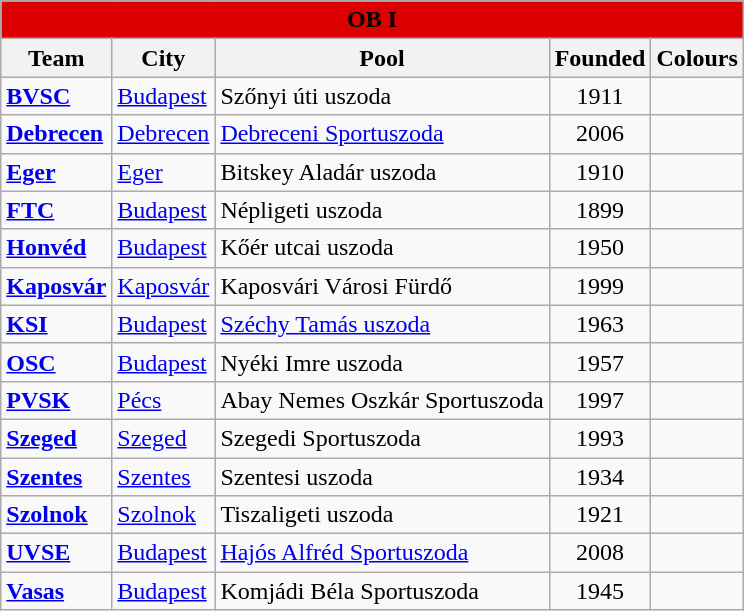<table class="wikitable sortable">
<tr>
<td bgcolor=#DD0000 align="center" colspan="17"><strong><span>OB I</span></strong></td>
</tr>
<tr>
<th>Team</th>
<th>City</th>
<th>Pool</th>
<th>Founded</th>
<th>Colours</th>
</tr>
<tr>
<td><strong><a href='#'>BVSC</a></strong></td>
<td><a href='#'>Budapest</a></td>
<td>Szőnyi úti uszoda</td>
<td style="text-align: center;">1911</td>
<td style="text-align: center;"> </td>
</tr>
<tr>
<td><strong><a href='#'>Debrecen</a></strong></td>
<td><a href='#'>Debrecen</a></td>
<td><a href='#'>Debreceni Sportuszoda</a></td>
<td style="text-align: center;">2006</td>
<td style="text-align: center;"> </td>
</tr>
<tr>
<td><strong><a href='#'>Eger</a></strong></td>
<td><a href='#'>Eger</a></td>
<td>Bitskey Aladár uszoda</td>
<td style="text-align: center;">1910</td>
<td style="text-align: center;"> </td>
</tr>
<tr>
<td><strong><a href='#'>FTC</a></strong></td>
<td><a href='#'>Budapest</a></td>
<td>Népligeti uszoda</td>
<td style="text-align: center;">1899</td>
<td style="text-align: center;"> </td>
</tr>
<tr>
<td><strong><a href='#'>Honvéd</a></strong></td>
<td><a href='#'>Budapest</a></td>
<td>Kőér utcai uszoda</td>
<td style="text-align: center;">1950</td>
<td style="text-align: center;"> </td>
</tr>
<tr>
<td><strong><a href='#'>Kaposvár</a></strong></td>
<td><a href='#'>Kaposvár</a></td>
<td>Kaposvári Városi Fürdő</td>
<td style="text-align: center;">1999</td>
<td style="text-align: center;"> </td>
</tr>
<tr>
<td><strong><a href='#'>KSI</a></strong></td>
<td><a href='#'>Budapest</a></td>
<td><a href='#'>Széchy Tamás uszoda</a></td>
<td style="text-align: center;">1963</td>
<td style="text-align: center;"> </td>
</tr>
<tr>
<td><strong><a href='#'>OSC</a></strong></td>
<td><a href='#'>Budapest</a></td>
<td>Nyéki Imre uszoda</td>
<td style="text-align: center;">1957</td>
<td style="text-align: center;"> </td>
</tr>
<tr>
<td><strong><a href='#'>PVSK</a></strong></td>
<td><a href='#'>Pécs</a></td>
<td>Abay Nemes Oszkár Sportuszoda</td>
<td style="text-align: center;">1997</td>
<td style="text-align: center;"> </td>
</tr>
<tr>
<td><strong><a href='#'>Szeged</a></strong></td>
<td><a href='#'>Szeged</a></td>
<td>Szegedi Sportuszoda</td>
<td style="text-align: center;">1993</td>
<td style="text-align: center;">  </td>
</tr>
<tr>
<td><strong><a href='#'>Szentes</a></strong></td>
<td><a href='#'>Szentes</a></td>
<td>Szentesi uszoda</td>
<td style="text-align: center;">1934</td>
<td style="text-align: center;"> </td>
</tr>
<tr>
<td><strong><a href='#'>Szolnok</a></strong></td>
<td><a href='#'>Szolnok</a></td>
<td>Tiszaligeti uszoda</td>
<td style="text-align: center;">1921</td>
<td style="text-align: center;"> </td>
</tr>
<tr>
<td><strong><a href='#'>UVSE</a></strong></td>
<td><a href='#'>Budapest</a></td>
<td><a href='#'>Hajós Alfréd Sportuszoda</a></td>
<td style="text-align: center;">2008</td>
<td style="text-align: center;"> </td>
</tr>
<tr>
<td><strong><a href='#'>Vasas</a></strong></td>
<td><a href='#'>Budapest</a></td>
<td>Komjádi Béla Sportuszoda</td>
<td style="text-align: center;">1945</td>
<td style="text-align: center;"> </td>
</tr>
</table>
